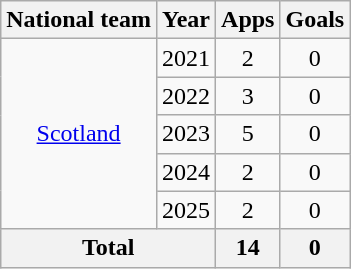<table class=wikitable style="text-align: center">
<tr>
<th>National team</th>
<th>Year</th>
<th>Apps</th>
<th>Goals</th>
</tr>
<tr>
<td rowspan="5"><a href='#'>Scotland</a></td>
<td>2021</td>
<td>2</td>
<td>0</td>
</tr>
<tr>
<td>2022</td>
<td>3</td>
<td>0</td>
</tr>
<tr>
<td>2023</td>
<td>5</td>
<td>0</td>
</tr>
<tr>
<td>2024</td>
<td>2</td>
<td>0</td>
</tr>
<tr>
<td>2025</td>
<td>2</td>
<td>0</td>
</tr>
<tr>
<th colspan="2">Total</th>
<th>14</th>
<th>0</th>
</tr>
</table>
